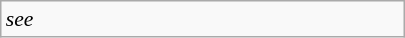<table class="wikitable floatright" style="font-size: 0.9em; width: 270px;">
<tr>
<td><em>see </em></td>
</tr>
</table>
